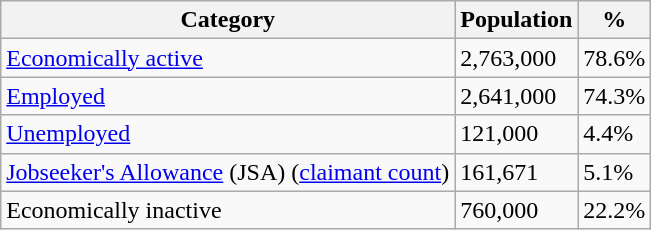<table class="wikitable sortable static-row-numbers static-row-header-text">
<tr>
<th>Category</th>
<th>Population</th>
<th>%</th>
</tr>
<tr>
<td><a href='#'>Economically active</a></td>
<td>2,763,000</td>
<td>78.6%</td>
</tr>
<tr>
<td><a href='#'>Employed</a></td>
<td>2,641,000</td>
<td>74.3%</td>
</tr>
<tr>
<td><a href='#'>Unemployed</a></td>
<td>121,000</td>
<td>4.4%</td>
</tr>
<tr>
<td><a href='#'>Jobseeker's Allowance</a> (JSA) (<a href='#'>claimant count</a>)</td>
<td>161,671</td>
<td>5.1%</td>
</tr>
<tr>
<td>Economically inactive</td>
<td>760,000</td>
<td>22.2%</td>
</tr>
</table>
